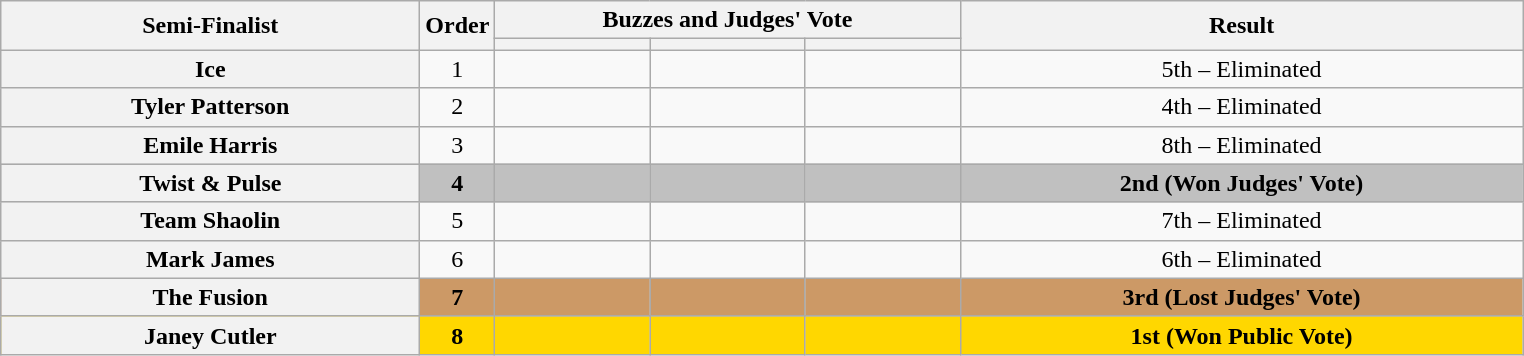<table class="wikitable plainrowheaders sortable" style="text-align:center;">
<tr>
<th scope="col" rowspan=2 class="unsortable" style="width:17em;">Semi-Finalist</th>
<th scope="col" rowspan=2 style="width:1em;">Order</th>
<th scope="col" colspan=3 class="unsortable" style="width:18em;">Buzzes and Judges' Vote</th>
<th scope="col" rowspan=2 style="width:23em;">Result</th>
</tr>
<tr>
<th scope="col" class="unsortable" style="width:6em;"></th>
<th scope="col" class="unsortable" style="width:6em;"></th>
<th scope="col" class="unsortable" style="width:6em;"></th>
</tr>
<tr>
<th scope="row">Ice</th>
<td>1</td>
<td style="text-align:center;"></td>
<td style="text-align:center;"></td>
<td style="text-align:center;"></td>
<td>5th – Eliminated</td>
</tr>
<tr>
<th scope="row">Tyler Patterson</th>
<td>2</td>
<td style="text-align:center;"></td>
<td style="text-align:center;"></td>
<td style="text-align:center;"></td>
<td>4th – Eliminated</td>
</tr>
<tr>
<th scope="row">Emile Harris</th>
<td>3</td>
<td style="text-align:center;"></td>
<td style="text-align:center;"></td>
<td style="text-align:center;"></td>
<td>8th – Eliminated</td>
</tr>
<tr bgcolor=silver>
<th scope="row"><strong>Twist & Pulse</strong></th>
<td><strong>4</strong></td>
<td style="text-align:center;"></td>
<td style="text-align:center;"></td>
<td style="text-align:center;"></td>
<td><strong>2nd (Won Judges' Vote)</strong></td>
</tr>
<tr>
<th scope="row">Team Shaolin</th>
<td>5</td>
<td style="text-align:center;"></td>
<td style="text-align:center;"></td>
<td style="text-align:center;"></td>
<td>7th – Eliminated</td>
</tr>
<tr>
<th scope="row">Mark James</th>
<td>6</td>
<td style="text-align:center;"></td>
<td style="text-align:center;"></td>
<td style="text-align:center;"></td>
<td>6th – Eliminated</td>
</tr>
<tr bgcolor=#c96>
<th scope="row"><strong>The Fusion</strong></th>
<td><strong>7</strong></td>
<td style="text-align:center;"></td>
<td style="text-align:center;"></td>
<td style="text-align:center;"></td>
<td><strong>3rd (Lost Judges' Vote)</strong></td>
</tr>
<tr bgcolor=gold>
<th scope="row"><strong>Janey Cutler</strong></th>
<td><strong>8</strong></td>
<td style="text-align:center;"></td>
<td style="text-align:center;"></td>
<td style="text-align:center;"></td>
<td><strong>1st (Won Public Vote)</strong></td>
</tr>
</table>
